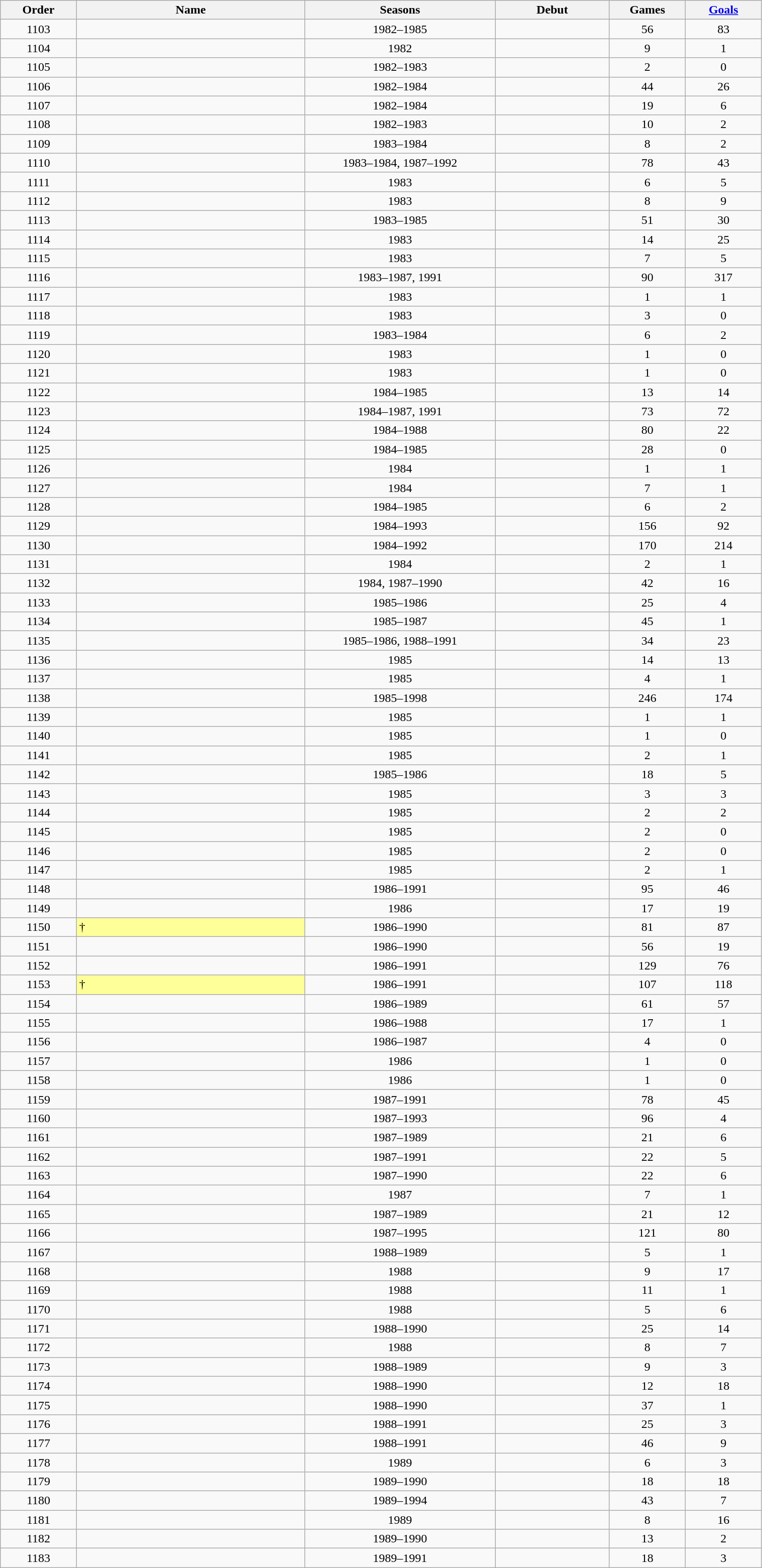<table class="wikitable sortable" style="text-align:center; width:80%">
<tr>
<th style="width=5%">Order</th>
<th style="width:30%">Name</th>
<th style="width:25%">Seasons</th>
<th style="width:15%">Debut</th>
<th style="width:10%">Games</th>
<th style="width:10%"><a href='#'>Goals</a></th>
</tr>
<tr>
<td>1103</td>
<td align=left></td>
<td>1982–1985</td>
<td></td>
<td>56</td>
<td>83</td>
</tr>
<tr>
<td>1104</td>
<td align=left></td>
<td>1982</td>
<td></td>
<td>9</td>
<td>1</td>
</tr>
<tr>
<td>1105</td>
<td align=left></td>
<td>1982–1983</td>
<td></td>
<td>2</td>
<td>0</td>
</tr>
<tr>
<td>1106</td>
<td align=left></td>
<td>1982–1984</td>
<td></td>
<td>44</td>
<td>26</td>
</tr>
<tr>
<td>1107</td>
<td align=left></td>
<td>1982–1984</td>
<td></td>
<td>19</td>
<td>6</td>
</tr>
<tr>
<td>1108</td>
<td align=left></td>
<td>1982–1983</td>
<td></td>
<td>10</td>
<td>2</td>
</tr>
<tr>
<td>1109</td>
<td align=left></td>
<td>1983–1984</td>
<td></td>
<td>8</td>
<td>2</td>
</tr>
<tr>
<td>1110</td>
<td align=left></td>
<td>1983–1984, 1987–1992</td>
<td></td>
<td>78</td>
<td>43</td>
</tr>
<tr>
<td>1111</td>
<td align=left></td>
<td>1983</td>
<td></td>
<td>6</td>
<td>5</td>
</tr>
<tr>
<td>1112</td>
<td align=left></td>
<td>1983</td>
<td></td>
<td>8</td>
<td>9</td>
</tr>
<tr>
<td>1113</td>
<td align=left></td>
<td>1983–1985</td>
<td></td>
<td>51</td>
<td>30</td>
</tr>
<tr>
<td>1114</td>
<td align=left></td>
<td>1983</td>
<td></td>
<td>14</td>
<td>25</td>
</tr>
<tr>
<td>1115</td>
<td align=left></td>
<td>1983</td>
<td></td>
<td>7</td>
<td>5</td>
</tr>
<tr>
<td>1116</td>
<td align=left></td>
<td>1983–1987, 1991</td>
<td></td>
<td>90</td>
<td>317</td>
</tr>
<tr>
<td>1117</td>
<td align=left></td>
<td>1983</td>
<td></td>
<td>1</td>
<td>1</td>
</tr>
<tr>
<td>1118</td>
<td align=left></td>
<td>1983</td>
<td></td>
<td>3</td>
<td>0</td>
</tr>
<tr>
<td>1119</td>
<td align=left></td>
<td>1983–1984</td>
<td></td>
<td>6</td>
<td>2</td>
</tr>
<tr>
<td>1120</td>
<td align=left></td>
<td>1983</td>
<td></td>
<td>1</td>
<td>0</td>
</tr>
<tr>
<td>1121</td>
<td align=left></td>
<td>1983</td>
<td></td>
<td>1</td>
<td>0</td>
</tr>
<tr>
<td>1122</td>
<td align=left></td>
<td>1984–1985</td>
<td></td>
<td>13</td>
<td>14</td>
</tr>
<tr>
<td>1123</td>
<td align=left></td>
<td>1984–1987, 1991</td>
<td></td>
<td>73</td>
<td>72</td>
</tr>
<tr>
<td>1124</td>
<td align=left></td>
<td>1984–1988</td>
<td></td>
<td>80</td>
<td>22</td>
</tr>
<tr>
<td>1125</td>
<td align=left></td>
<td>1984–1985</td>
<td></td>
<td>28</td>
<td>0</td>
</tr>
<tr>
<td>1126</td>
<td align=left></td>
<td>1984</td>
<td></td>
<td>1</td>
<td>1</td>
</tr>
<tr>
<td>1127</td>
<td align=left></td>
<td>1984</td>
<td></td>
<td>7</td>
<td>1</td>
</tr>
<tr>
<td>1128</td>
<td align=left></td>
<td>1984–1985</td>
<td></td>
<td>6</td>
<td>2</td>
</tr>
<tr>
<td>1129</td>
<td align=left></td>
<td>1984–1993</td>
<td></td>
<td>156</td>
<td>92</td>
</tr>
<tr>
<td>1130</td>
<td align=left></td>
<td>1984–1992</td>
<td></td>
<td>170</td>
<td>214</td>
</tr>
<tr>
<td>1131</td>
<td align=left></td>
<td>1984</td>
<td></td>
<td>2</td>
<td>1</td>
</tr>
<tr>
<td>1132</td>
<td align=left></td>
<td>1984, 1987–1990</td>
<td></td>
<td>42</td>
<td>16</td>
</tr>
<tr>
<td>1133</td>
<td align=left></td>
<td>1985–1986</td>
<td></td>
<td>25</td>
<td>4</td>
</tr>
<tr>
<td>1134</td>
<td align=left></td>
<td>1985–1987</td>
<td></td>
<td>45</td>
<td>1</td>
</tr>
<tr>
<td>1135</td>
<td align=left></td>
<td>1985–1986, 1988–1991</td>
<td></td>
<td>34</td>
<td>23</td>
</tr>
<tr>
<td>1136</td>
<td align=left></td>
<td>1985</td>
<td></td>
<td>14</td>
<td>13</td>
</tr>
<tr>
<td>1137</td>
<td align=left></td>
<td>1985</td>
<td></td>
<td>4</td>
<td>1</td>
</tr>
<tr>
<td>1138</td>
<td align=left></td>
<td>1985–1998</td>
<td></td>
<td>246</td>
<td>174</td>
</tr>
<tr>
<td>1139</td>
<td align=left></td>
<td>1985</td>
<td></td>
<td>1</td>
<td>1</td>
</tr>
<tr>
<td>1140</td>
<td align=left></td>
<td>1985</td>
<td></td>
<td>1</td>
<td>0</td>
</tr>
<tr>
<td>1141</td>
<td align=left></td>
<td>1985</td>
<td></td>
<td>2</td>
<td>1</td>
</tr>
<tr>
<td>1142</td>
<td align=left></td>
<td>1985–1986</td>
<td></td>
<td>18</td>
<td>5</td>
</tr>
<tr>
<td>1143</td>
<td align=left></td>
<td>1985</td>
<td></td>
<td>3</td>
<td>3</td>
</tr>
<tr>
<td>1144</td>
<td align=left></td>
<td>1985</td>
<td></td>
<td>2</td>
<td>2</td>
</tr>
<tr>
<td>1145</td>
<td align=left></td>
<td>1985</td>
<td></td>
<td>2</td>
<td>0</td>
</tr>
<tr>
<td>1146</td>
<td align=left></td>
<td>1985</td>
<td></td>
<td>2</td>
<td>0</td>
</tr>
<tr>
<td>1147</td>
<td align=left></td>
<td>1985</td>
<td></td>
<td>2</td>
<td>1</td>
</tr>
<tr>
<td>1148</td>
<td align=left></td>
<td>1986–1991</td>
<td></td>
<td>95</td>
<td>46</td>
</tr>
<tr>
<td>1149</td>
<td align=left></td>
<td>1986</td>
<td></td>
<td>17</td>
<td>19</td>
</tr>
<tr>
<td>1150</td>
<td style="text-align:left; background:#FFFF99">†</td>
<td>1986–1990</td>
<td></td>
<td>81</td>
<td>87</td>
</tr>
<tr>
<td>1151</td>
<td align=left></td>
<td>1986–1990</td>
<td></td>
<td>56</td>
<td>19</td>
</tr>
<tr>
<td>1152</td>
<td align=left></td>
<td>1986–1991</td>
<td></td>
<td>129</td>
<td>76</td>
</tr>
<tr>
<td>1153</td>
<td style="text-align:left; background:#FFFF99">†</td>
<td>1986–1991</td>
<td></td>
<td>107</td>
<td>118</td>
</tr>
<tr>
<td>1154</td>
<td align=left></td>
<td>1986–1989</td>
<td></td>
<td>61</td>
<td>57</td>
</tr>
<tr>
<td>1155</td>
<td align=left></td>
<td>1986–1988</td>
<td></td>
<td>17</td>
<td>1</td>
</tr>
<tr>
<td>1156</td>
<td align=left></td>
<td>1986–1987</td>
<td></td>
<td>4</td>
<td>0</td>
</tr>
<tr>
<td>1157</td>
<td align=left></td>
<td>1986</td>
<td></td>
<td>1</td>
<td>0</td>
</tr>
<tr>
<td>1158</td>
<td align=left></td>
<td>1986</td>
<td></td>
<td>1</td>
<td>0</td>
</tr>
<tr>
<td>1159</td>
<td align=left></td>
<td>1987–1991</td>
<td></td>
<td>78</td>
<td>45</td>
</tr>
<tr>
<td>1160</td>
<td align=left></td>
<td>1987–1993</td>
<td></td>
<td>96</td>
<td>4</td>
</tr>
<tr>
<td>1161</td>
<td align=left></td>
<td>1987–1989</td>
<td></td>
<td>21</td>
<td>6</td>
</tr>
<tr>
<td>1162</td>
<td align=left></td>
<td>1987–1991</td>
<td></td>
<td>22</td>
<td>5</td>
</tr>
<tr>
<td>1163</td>
<td align=left></td>
<td>1987–1990</td>
<td></td>
<td>22</td>
<td>6</td>
</tr>
<tr>
<td>1164</td>
<td align=left></td>
<td>1987</td>
<td></td>
<td>7</td>
<td>1</td>
</tr>
<tr>
<td>1165</td>
<td align=left></td>
<td>1987–1989</td>
<td></td>
<td>21</td>
<td>12</td>
</tr>
<tr>
<td>1166</td>
<td align=left></td>
<td>1987–1995</td>
<td></td>
<td>121</td>
<td>80</td>
</tr>
<tr>
<td>1167</td>
<td align=left></td>
<td>1988–1989</td>
<td></td>
<td>5</td>
<td>1</td>
</tr>
<tr>
<td>1168</td>
<td align=left></td>
<td>1988</td>
<td></td>
<td>9</td>
<td>17</td>
</tr>
<tr>
<td>1169</td>
<td align=left></td>
<td>1988</td>
<td></td>
<td>11</td>
<td>1</td>
</tr>
<tr>
<td>1170</td>
<td align=left></td>
<td>1988</td>
<td></td>
<td>5</td>
<td>6</td>
</tr>
<tr>
<td>1171</td>
<td align=left></td>
<td>1988–1990</td>
<td></td>
<td>25</td>
<td>14</td>
</tr>
<tr>
<td>1172</td>
<td align=left></td>
<td>1988</td>
<td></td>
<td>8</td>
<td>7</td>
</tr>
<tr>
<td>1173</td>
<td align=left></td>
<td>1988–1989</td>
<td></td>
<td>9</td>
<td>3</td>
</tr>
<tr>
<td>1174</td>
<td align=left></td>
<td>1988–1990</td>
<td></td>
<td>12</td>
<td>18</td>
</tr>
<tr>
<td>1175</td>
<td align=left></td>
<td>1988–1990</td>
<td></td>
<td>37</td>
<td>1</td>
</tr>
<tr>
<td>1176</td>
<td align=left></td>
<td>1988–1991</td>
<td></td>
<td>25</td>
<td>3</td>
</tr>
<tr>
<td>1177</td>
<td align=left></td>
<td>1988–1991</td>
<td></td>
<td>46</td>
<td>9</td>
</tr>
<tr>
<td>1178</td>
<td align=left></td>
<td>1989</td>
<td></td>
<td>6</td>
<td>3</td>
</tr>
<tr>
<td>1179</td>
<td align=left></td>
<td>1989–1990</td>
<td></td>
<td>18</td>
<td>18</td>
</tr>
<tr>
<td>1180</td>
<td align=left></td>
<td>1989–1994</td>
<td></td>
<td>43</td>
<td>7</td>
</tr>
<tr>
<td>1181</td>
<td align=left></td>
<td>1989</td>
<td></td>
<td>8</td>
<td>16</td>
</tr>
<tr>
<td>1182</td>
<td align=left></td>
<td>1989–1990</td>
<td></td>
<td>13</td>
<td>2</td>
</tr>
<tr>
<td>1183</td>
<td align=left></td>
<td>1989–1991</td>
<td></td>
<td>18</td>
<td>3</td>
</tr>
</table>
